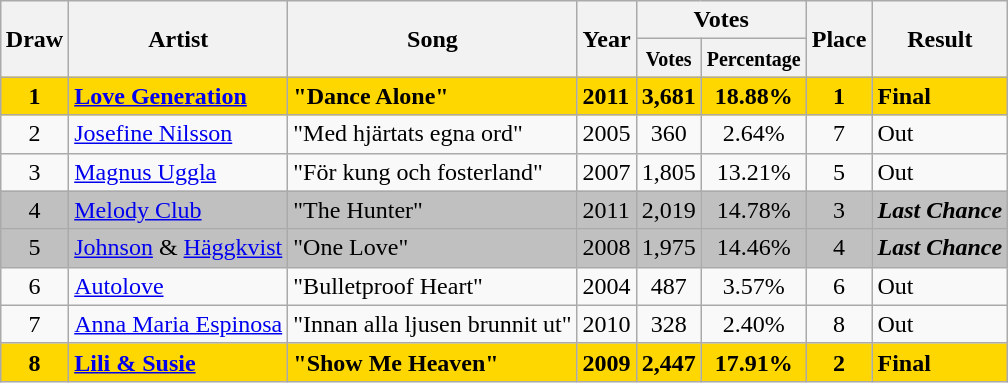<table class="sortable wikitable" style="margin: 1em auto 1em auto; text-align:center;">
<tr>
<th rowspan="2">Draw</th>
<th rowspan="2">Artist</th>
<th rowspan="2">Song</th>
<th rowspan="2">Year</th>
<th colspan="2" class="unsortable">Votes</th>
<th rowspan="2">Place</th>
<th rowspan="2">Result</th>
</tr>
<tr>
<th><small>Votes</small></th>
<th><small>Percentage</small></th>
</tr>
<tr style="font-weight:bold;background:gold;">
<td><strong>1</strong></td>
<td align="left"><strong><a href='#'>Love Generation</a></strong></td>
<td align="left"><strong>"Dance Alone"</strong></td>
<td align="left"><strong>2011</strong></td>
<td><strong>3,681</strong></td>
<td><strong>18.88%</strong></td>
<td><strong>1</strong></td>
<td align="left">Final</td>
</tr>
<tr>
<td>2</td>
<td align="left"><a href='#'>Josefine Nilsson</a></td>
<td align="left">"Med hjärtats egna ord"</td>
<td align="left">2005</td>
<td>360</td>
<td>2.64%</td>
<td>7</td>
<td align="left">Out</td>
</tr>
<tr>
<td>3</td>
<td align="left"><a href='#'>Magnus Uggla</a></td>
<td align="left">"För kung och fosterland"</td>
<td align="left">2007</td>
<td>1,805</td>
<td>13.21%</td>
<td>5</td>
<td align="left">Out</td>
</tr>
<tr style="background:silver;">
<td>4</td>
<td align="left"><a href='#'>Melody Club</a></td>
<td align="left">"The Hunter"</td>
<td align="left">2011</td>
<td>2,019</td>
<td>14.78%</td>
<td>3</td>
<td align="left"><strong><em>Last Chance</em></strong></td>
</tr>
<tr style="background:silver;">
<td>5</td>
<td align="left"><a href='#'>Johnson</a> & <a href='#'>Häggkvist</a></td>
<td align="left">"One Love"</td>
<td align="left">2008</td>
<td>1,975</td>
<td>14.46%</td>
<td>4</td>
<td align="left"><strong><em>Last Chance</em></strong></td>
</tr>
<tr>
<td>6</td>
<td align="left"><a href='#'>Autolove</a></td>
<td align="left">"Bulletproof Heart"</td>
<td align="left">2004</td>
<td>487</td>
<td>3.57%</td>
<td>6</td>
<td align="left">Out</td>
</tr>
<tr>
<td>7</td>
<td align="left"><a href='#'>Anna Maria Espinosa</a></td>
<td align="left">"Innan alla ljusen brunnit ut"</td>
<td align="left">2010</td>
<td>328</td>
<td>2.40%</td>
<td>8</td>
<td align="left">Out</td>
</tr>
<tr style="font-weight:bold;background:gold;">
<td><strong>8</strong></td>
<td align="left"><strong><a href='#'>Lili & Susie</a></strong></td>
<td align="left"><strong>"Show Me Heaven"</strong></td>
<td align="left"><strong>2009</strong></td>
<td><strong>2,447</strong></td>
<td><strong>17.91%</strong></td>
<td><strong>2</strong></td>
<td align="left">Final</td>
</tr>
</table>
